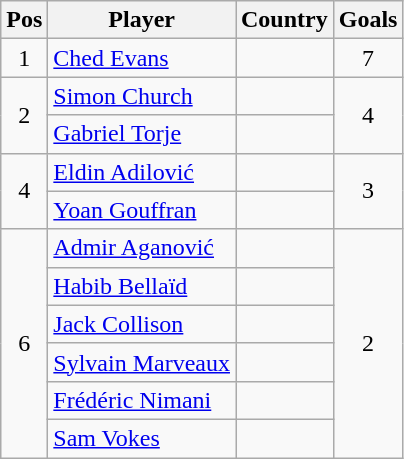<table class="wikitable" style="text-align:center">
<tr>
<th>Pos</th>
<th>Player</th>
<th>Country</th>
<th>Goals</th>
</tr>
<tr>
<td>1</td>
<td align=left><a href='#'>Ched Evans</a></td>
<td align=left></td>
<td>7</td>
</tr>
<tr>
<td rowspan="2">2</td>
<td align=left><a href='#'>Simon Church</a></td>
<td align=left></td>
<td rowspan="2">4</td>
</tr>
<tr>
<td align=left><a href='#'>Gabriel Torje</a></td>
<td align=left></td>
</tr>
<tr>
<td rowspan="2">4</td>
<td align=left><a href='#'>Eldin Adilović</a></td>
<td align=left></td>
<td rowspan="2">3</td>
</tr>
<tr>
<td align=left><a href='#'>Yoan Gouffran</a></td>
<td align=left></td>
</tr>
<tr>
<td rowspan="6">6</td>
<td align=left><a href='#'>Admir Aganović</a></td>
<td align=left></td>
<td rowspan="6">2</td>
</tr>
<tr>
<td align=left><a href='#'>Habib Bellaïd</a></td>
<td align=left></td>
</tr>
<tr>
<td align=left><a href='#'>Jack Collison</a></td>
<td align=left></td>
</tr>
<tr>
<td align=left><a href='#'>Sylvain Marveaux</a></td>
<td align=left></td>
</tr>
<tr>
<td align=left><a href='#'>Frédéric Nimani</a></td>
<td align=left></td>
</tr>
<tr>
<td align=left><a href='#'>Sam Vokes</a></td>
<td align=left></td>
</tr>
</table>
